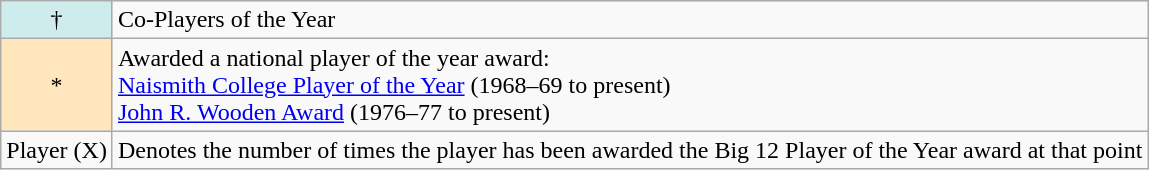<table class="wikitable">
<tr>
<td style="background-color:#CFECEC;" align="center">†</td>
<td>Co-Players of the Year</td>
</tr>
<tr>
<td style="background-color:#FFE6BD;" align="center">*</td>
<td>Awarded a national player of the year award:<br><a href='#'>Naismith College Player of the Year</a> (1968–69 to present)<br> <a href='#'>John R. Wooden Award</a> (1976–77 to present)</td>
</tr>
<tr>
<td>Player (X)</td>
<td>Denotes the number of times the player has been awarded the Big 12 Player of the Year award at that point</td>
</tr>
</table>
